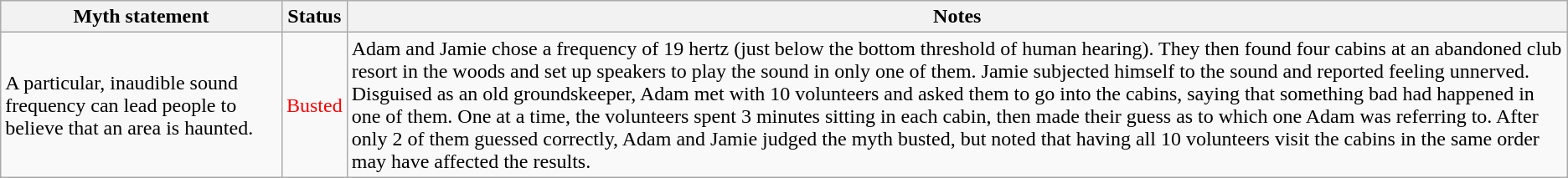<table class="wikitable plainrowheaders">
<tr>
<th>Myth statement</th>
<th>Status</th>
<th>Notes</th>
</tr>
<tr>
<td>A particular, inaudible sound frequency can lead people to believe that an area is haunted.</td>
<td style="color:red">Busted</td>
<td>Adam and Jamie chose a frequency of 19 hertz (just below the bottom threshold of human hearing). They then found four cabins at an abandoned club resort in the woods and set up speakers to play the sound in only one of them. Jamie subjected himself to the sound and reported feeling unnerved.<br>Disguised as an old groundskeeper, Adam met with 10 volunteers and asked them to go into the cabins, saying that something bad had happened in one of them. One at a time, the volunteers spent 3 minutes sitting in each cabin, then made their guess as to which one Adam was referring to. After only 2 of them guessed correctly, Adam and Jamie judged the myth busted, but noted that having all 10 volunteers visit the cabins in the same order may have affected the results.</td>
</tr>
</table>
